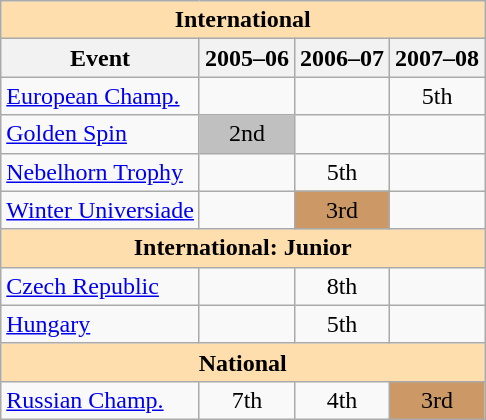<table class="wikitable" style="text-align:center">
<tr>
<th style="background-color: #ffdead; " colspan=4 align=center>International</th>
</tr>
<tr>
<th>Event</th>
<th>2005–06</th>
<th>2006–07</th>
<th>2007–08</th>
</tr>
<tr>
<td align=left><a href='#'>European Champ.</a></td>
<td></td>
<td></td>
<td>5th</td>
</tr>
<tr>
<td align=left><a href='#'>Golden Spin</a></td>
<td bgcolor=silver>2nd</td>
<td></td>
<td></td>
</tr>
<tr>
<td align=left><a href='#'>Nebelhorn Trophy</a></td>
<td></td>
<td>5th</td>
<td></td>
</tr>
<tr>
<td align=left><a href='#'>Winter Universiade</a></td>
<td></td>
<td bgcolor=cc9966>3rd</td>
<td></td>
</tr>
<tr>
<th style="background-color: #ffdead; " colspan=4 align=center>International: Junior</th>
</tr>
<tr>
<td align=left> <a href='#'>Czech Republic</a></td>
<td></td>
<td>8th</td>
<td></td>
</tr>
<tr>
<td align=left> <a href='#'>Hungary</a></td>
<td></td>
<td>5th</td>
<td></td>
</tr>
<tr>
<th style="background-color: #ffdead; " colspan=4 align=center>National</th>
</tr>
<tr>
<td align=left><a href='#'>Russian Champ.</a></td>
<td>7th</td>
<td>4th</td>
<td bgcolor=cc9966>3rd</td>
</tr>
</table>
